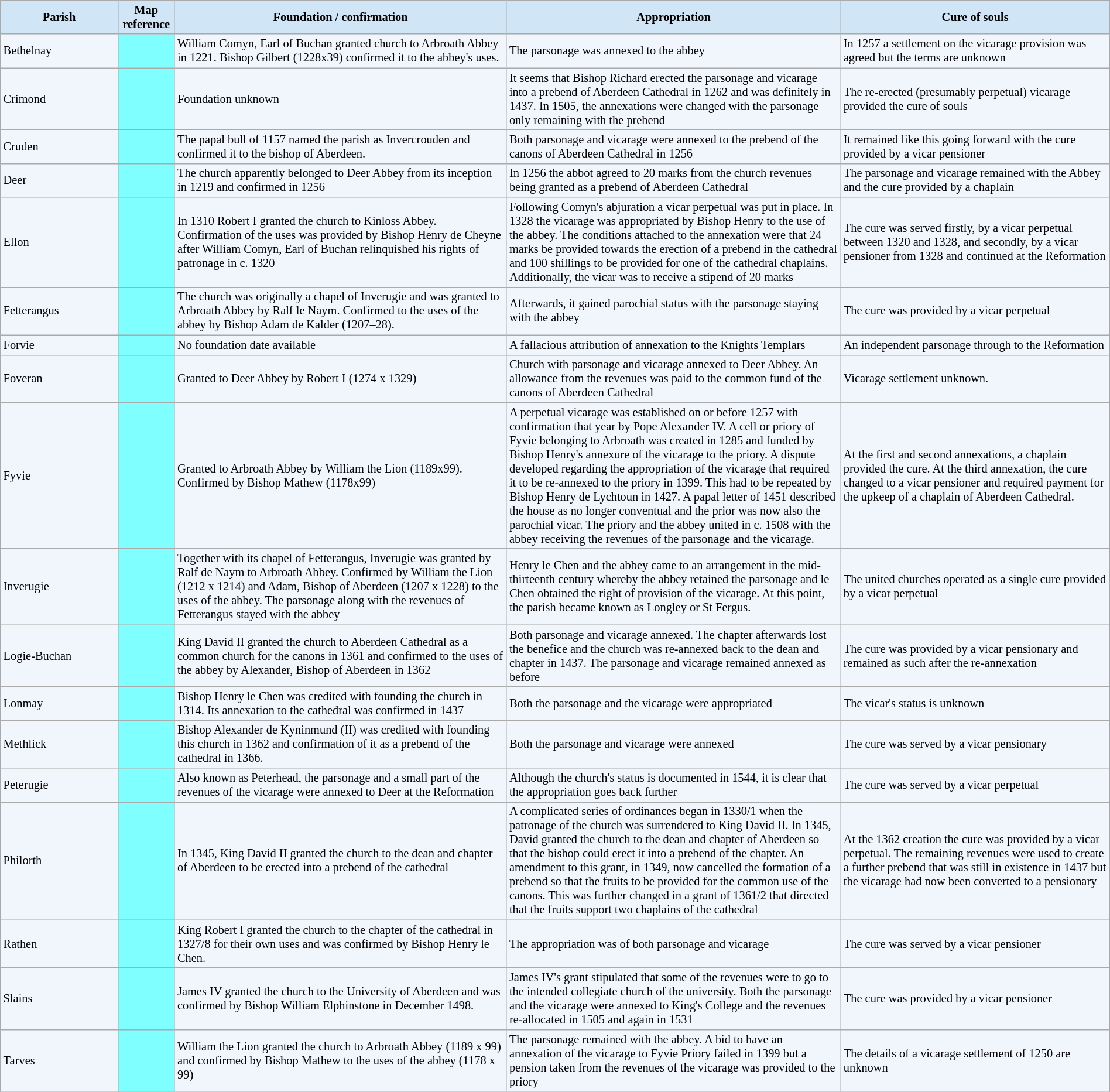<table class="wikitable sortable" style="margin-left: auto; margin-right: auto; border: none;width: 100%;font-size: 85%;">
<tr>
<th style="width: 155px; background-color:#d0e5f5;color:black">Parish</th>
<th style="width: 60px; background-color:#d0e5f5;color:black">Map reference</th>
<th style="width: 500px; background-color:#d0e5f5;color:black"; class="unsortable">Foundation / confirmation</th>
<th style="width: 500px; background-color:#d0e5f5;color:black"; class="unsortable">Appropriation</th>
<th style="width: 400px; background-color:#d0e5f5;color:black"; class="unsortable">Cure of souls</th>
</tr>
<tr>
<td style="background:#f1f5fc;color:black">Bethelnay </td>
<td style="background:#7fffff;color:black"></td>
<td style="background:#f1f5fc;color:black">William Comyn, Earl of Buchan granted church to Arbroath Abbey in 1221. Bishop Gilbert (1228x39) confirmed it to the abbey's uses.</td>
<td style="background:#f1f5fc;color:black">The parsonage was annexed to the abbey</td>
<td style="background:#f1f5fc;color:black">In 1257 a settlement on the vicarage provision was agreed but the terms are unknown</td>
</tr>
<tr>
<td style="background:#f1f5fc;color:black">Crimond</td>
<td style="background:#7fffff;color:black"></td>
<td style="background:#f1f5fc;color:black">Foundation unknown</td>
<td style="background:#f1f5fc;color:black">It seems that Bishop Richard erected the parsonage and vicarage into a prebend of Aberdeen Cathedral in 1262 and was definitely in 1437. In 1505, the annexations were changed with the parsonage only remaining with the prebend</td>
<td style="background:#f1f5fc;color:black">The re-erected (presumably perpetual) vicarage provided the cure of souls</td>
</tr>
<tr>
<td style="background:#f1f5fc;color:black">Cruden </td>
<td style="background:#7fffff;color:black"></td>
<td style="background:#f1f5fc;color:black">The papal bull of 1157 named the parish as Invercrouden and confirmed it to the bishop of Aberdeen.</td>
<td style="background:#f1f5fc;color:black">Both parsonage and vicarage were annexed to the prebend of the canons of Aberdeen Cathedral in 1256</td>
<td style="background:#f1f5fc;color:black">It remained like this going forward with the cure provided by a vicar pensioner</td>
</tr>
<tr>
<td style="background:#f1f5fc;color:black">Deer </td>
<td style="background:#7fffff;color:black"></td>
<td style="background:#f1f5fc;color:black">The church apparently belonged to Deer Abbey from its inception in 1219 and confirmed in 1256</td>
<td style="background:#f1f5fc;color:black">In 1256 the abbot agreed to 20 marks from the church revenues being granted as a prebend of Aberdeen Cathedral</td>
<td style="background:#f1f5fc;color:black">The parsonage and vicarage remained with the Abbey and the cure provided by a chaplain</td>
</tr>
<tr>
<td style="background:#f1f5fc;color:black">Ellon </td>
<td style="background:#7fffff;color:black"></td>
<td style="background:#f1f5fc;color:black">In 1310 Robert I granted the church to Kinloss Abbey. Confirmation of the uses was provided by Bishop Henry de Cheyne after William Comyn, Earl of Buchan relinquished his rights of patronage in c. 1320</td>
<td style="background:#f1f5fc;color:black">Following Comyn's abjuration a vicar perpetual was put in place. In 1328 the vicarage was appropriated by Bishop Henry to the use of the abbey.  The conditions attached to the annexation were that 24 marks be provided towards the erection of a prebend in the cathedral and 100 shillings to be provided for one of the cathedral chaplains.  Additionally, the vicar was to receive a stipend of 20 marks</td>
<td style="background:#f1f5fc;color:black">The cure was served firstly, by a vicar perpetual between 1320 and 1328, and secondly, by a vicar pensioner from 1328  and continued at the Reformation</td>
</tr>
<tr>
<td style="background:#f1f5fc;color:black">Fetterangus </td>
<td style="background:#7fffff;color:red"></td>
<td style="background:#f1f5fc;color:black">The church was originally a chapel of Inverugie and was granted to Arbroath Abbey by Ralf le Naym. Confirmed to the uses of the abbey by Bishop Adam de Kalder (1207–28).</td>
<td style="background:#f1f5fc;color:black">Afterwards, it gained parochial status with the parsonage staying with the abbey</td>
<td style="background:#f1f5fc;color:black">The cure was provided by a vicar perpetual</td>
</tr>
<tr>
<td style="background:#f1f5fc;color:black">Forvie </td>
<td style="background:#7fffff;color:black"></td>
<td style="background:#f1f5fc;color:black">No foundation date available</td>
<td style="background:#f1f5fc;color:black">A fallacious attribution of annexation to the Knights Templars</td>
<td style="background:#f1f5fc;color:black">An independent parsonage through to the Reformation</td>
</tr>
<tr>
<td style="background:#f1f5fc;color:black">Foveran </td>
<td style="background:#7fffff;color:black"></td>
<td style="background:#f1f5fc;color:black">Granted to Deer Abbey by Robert I (1274 x 1329)</td>
<td style="background:#f1f5fc;color:black">Church with parsonage and vicarage annexed to Deer Abbey. An allowance from the revenues was paid to the common fund of the canons of Aberdeen Cathedral</td>
<td style="background:#f1f5fc;color:black">Vicarage settlement unknown.</td>
</tr>
<tr>
<td style="background:#f1f5fc;color:black">Fyvie  </td>
<td style="background:#7fffff;color:black"></td>
<td style="background:#f1f5fc;color:black">Granted to Arbroath Abbey by William the Lion (1189x99). Confirmed by Bishop Mathew (1178x99)</td>
<td style="background:#f1f5fc;color:black">A perpetual vicarage was established on or before 1257 with confirmation that year by Pope Alexander IV. A cell or priory of Fyvie belonging to Arbroath was created in 1285 and funded by Bishop Henry's annexure of the vicarage to the priory. A dispute developed regarding the appropriation of the vicarage that required it to be re-annexed to the priory in 1399. This had to be repeated by Bishop Henry de Lychtoun in 1427. A papal letter of 1451 described the house as no longer conventual and the prior was now also the parochial vicar. The priory and the abbey united in c. 1508 with the abbey receiving the revenues of the parsonage and the vicarage.</td>
<td style="background:#f1f5fc;color:black">At the first and second annexations, a chaplain provided the cure.  At the third annexation, the cure changed to a vicar pensioner and required payment for the upkeep of a chaplain of Aberdeen Cathedral.</td>
</tr>
<tr>
<td style="background:#f1f5fc;color:black">Inverugie </td>
<td style="background:#7fffff;color:red"></td>
<td style="background:#f1f5fc;color:black">Together with its chapel of Fetterangus, Inverugie was granted by Ralf de Naym to Arbroath Abbey. Confirmed by William the Lion (1212 x 1214) and Adam, Bishop of Aberdeen (1207 x 1228) to the uses of the abbey.    The parsonage along with the revenues of Fetterangus stayed with the abbey</td>
<td style="background:#f1f5fc;color:black">Henry le Chen and the abbey came to an arrangement in the mid-thirteenth century whereby the abbey retained the parsonage and le Chen obtained the right of provision of the vicarage. At this point, the parish became known as Longley or St Fergus.</td>
<td style="background:#f1f5fc;color:black">The united churches operated as a single cure provided by a vicar perpetual</td>
</tr>
<tr>
<td style="background:#f1f5fc;color:black">Logie-Buchan </td>
<td style="background:#7fffff;color:black"></td>
<td style="background:#f1f5fc;color:black">King David II granted the church to Aberdeen Cathedral as a common church for the canons in 1361 and confirmed to the uses of the abbey by Alexander, Bishop of Aberdeen in 1362</td>
<td style="background:#f1f5fc;color:black">Both parsonage and vicarage annexed. The chapter afterwards lost the benefice and the church was re-annexed back to the dean and chapter in 1437.  The parsonage and vicarage remained annexed as before</td>
<td style="background:#f1f5fc;color:black">The cure was provided by a vicar pensionary and remained as such after the re-annexation</td>
</tr>
<tr>
<td style="background:#f1f5fc;color:black">Lonmay </td>
<td style="background:#7fffff;color:black"></td>
<td style="background:#f1f5fc;color:black">Bishop Henry le Chen was credited with founding the church in 1314. Its annexation to the cathedral was confirmed in 1437</td>
<td style="background:#f1f5fc;color:black">Both the parsonage and the vicarage were appropriated</td>
<td style="background:#f1f5fc;color:black">The vicar's status is unknown</td>
</tr>
<tr>
<td style="background:#f1f5fc;color:black">Methlick </td>
<td style="background:#7fffff;color:black"></td>
<td style="background:#f1f5fc;color:black">Bishop Alexander de Kyninmund (II) was credited with founding this church in 1362 and confirmation of it as a prebend of the cathedral in 1366.</td>
<td style="background:#f1f5fc;color:black">Both the parsonage and vicarage were annexed</td>
<td style="background:#f1f5fc;color:black">The cure was served by a vicar pensionary</td>
</tr>
<tr>
<td style="background:#f1f5fc;color:black">Peterugie </td>
<td style="background:#7fffff;color:black"></td>
<td style="background:#f1f5fc;color:black">Also known as Peterhead, the parsonage and a small part of the revenues of the vicarage were annexed to Deer at the Reformation</td>
<td style="background:#f1f5fc;color:black">Although the church's status is documented in 1544, it is clear that the appropriation goes back further</td>
<td style="background:#f1f5fc;color:black">The cure was served by a vicar perpetual</td>
</tr>
<tr>
<td style="background:#f1f5fc;color:black">Philorth </td>
<td style="background:#7fffff;color:black"></td>
<td style="background:#f1f5fc;color:black">In 1345, King David II granted the church to the dean and chapter of Aberdeen to be erected into a prebend of the cathedral</td>
<td style="background:#f1f5fc;color:black">A complicated series of ordinances began in 1330/1 when the patronage of the church was surrendered to King David II. In 1345, David granted the church to the dean and chapter of Aberdeen so that the bishop could erect it into a prebend of the chapter. An amendment to this grant, in 1349, now cancelled the formation of a prebend so that the fruits to be provided for the common use of the canons.  This was further changed in a grant of 1361/2 that directed that the fruits support two chaplains of the cathedral</td>
<td style="background:#f1f5fc;color:black">At the 1362 creation the cure was provided by a vicar perpetual. The remaining revenues were used to create a further prebend that was still in existence in 1437 but the vicarage had now been converted to a pensionary</td>
</tr>
<tr>
<td style="background:#f1f5fc;color:black">Rathen </td>
<td style="background:#7fffff;color:black"></td>
<td style="background:#f1f5fc;color:black">King Robert I granted the church to the chapter of the cathedral in 1327/8 for their own uses and was confirmed by Bishop Henry le Chen.</td>
<td style="background:#f1f5fc;color:black">The appropriation was of both parsonage and vicarage</td>
<td style="background:#f1f5fc;color:black">The cure was served by a vicar pensioner</td>
</tr>
<tr>
<td style="background:#f1f5fc;color:black">Slains </td>
<td style="background:#7fffff;color:black"></td>
<td style="background:#f1f5fc;color:black">James IV granted the church to the University of Aberdeen and was confirmed by Bishop William Elphinstone in December 1498.</td>
<td style="background:#f1f5fc;color:black">James IV's grant stipulated that some of the revenues were to go to the intended collegiate church of the university.  Both the parsonage and the vicarage were annexed to King's College and the revenues re-allocated in 1505 and again in 1531</td>
<td style="background:#f1f5fc;color:black">The cure was provided by a vicar pensioner</td>
</tr>
<tr>
<td style="background:#f1f5fc;color:black">Tarves </td>
<td style="background:#7fffff;color:black"></td>
<td style="background:#f1f5fc;color:black">William the Lion granted the church to Arbroath Abbey (1189 x 99) and confirmed by Bishop Mathew to the uses of the abbey (1178 x 99)</td>
<td style="background:#f1f5fc;color:black">The parsonage remained with the abbey. A bid to have an annexation of the vicarage to Fyvie Priory failed in 1399 but a pension taken from the revenues of the vicarage was provided to the priory</td>
<td style="background:#f1f5fc;color:black">The details of a vicarage settlement of 1250 are unknown</td>
</tr>
</table>
